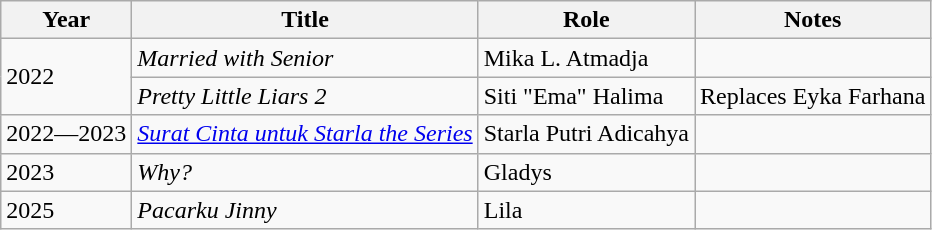<table class="wikitable sortable">
<tr>
<th>Year</th>
<th>Title</th>
<th>Role</th>
<th>Notes</th>
</tr>
<tr>
<td rowspan="2">2022</td>
<td><em>Married with Senior</em></td>
<td>Mika L. Atmadja</td>
<td></td>
</tr>
<tr>
<td><em>Pretty Little Liars 2</em></td>
<td>Siti "Ema" Halima</td>
<td>Replaces Eyka Farhana</td>
</tr>
<tr>
<td>2022—2023</td>
<td><em><a href='#'>Surat Cinta untuk Starla the Series</a></em></td>
<td>Starla Putri Adicahya</td>
<td></td>
</tr>
<tr>
<td>2023</td>
<td><em>Why?</em></td>
<td>Gladys</td>
<td></td>
</tr>
<tr>
<td>2025</td>
<td><em>Pacarku Jinny</em></td>
<td>Lila</td>
<td></td>
</tr>
</table>
